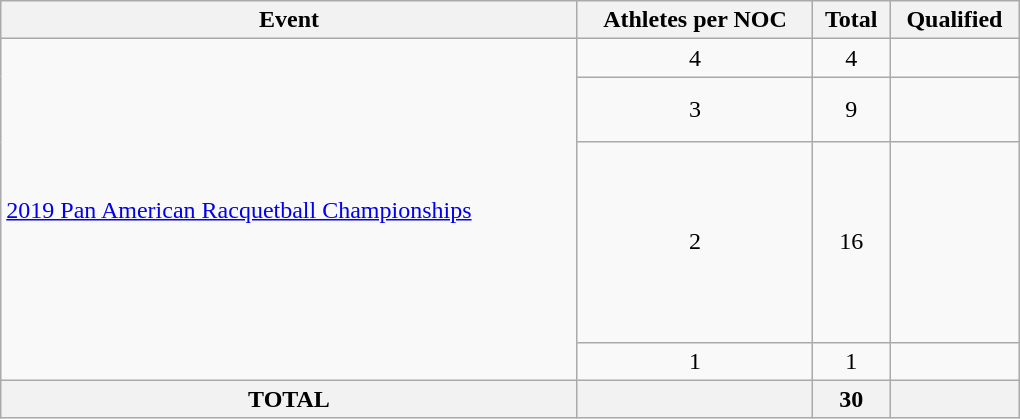<table class="wikitable" width=680>
<tr>
<th>Event</th>
<th>Athletes per NOC</th>
<th>Total</th>
<th>Qualified</th>
</tr>
<tr>
<td rowspan="4"><a href='#'>2019 Pan American Racquetball Championships</a></td>
<td align=center>4</td>
<td align=center>4</td>
<td></td>
</tr>
<tr>
<td align=center>3</td>
<td align=center>9</td>
<td><br><br></td>
</tr>
<tr>
<td align=center>2</td>
<td align=center>16</td>
<td><br><br><br><br><br><br><br></td>
</tr>
<tr>
<td align=center>1</td>
<td align=center>1</td>
<td></td>
</tr>
<tr>
<th>TOTAL</th>
<th></th>
<th>30</th>
<th></th>
</tr>
</table>
